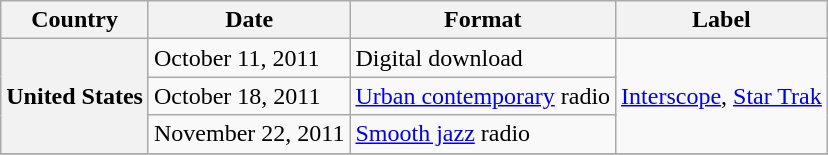<table class="wikitable plainrowheaders" border="1">
<tr>
<th scope="col">Country</th>
<th scope="col">Date</th>
<th scope="col">Format</th>
<th scope="col">Label</th>
</tr>
<tr>
<th scope="row" rowspan="3">United States</th>
<td>October 11, 2011</td>
<td>Digital download</td>
<td rowspan="3"><a href='#'>Interscope</a>, <a href='#'>Star Trak</a></td>
</tr>
<tr>
<td>October 18, 2011</td>
<td><a href='#'>Urban contemporary</a> radio</td>
</tr>
<tr>
<td>November 22, 2011</td>
<td><a href='#'>Smooth jazz</a> radio</td>
</tr>
<tr>
</tr>
</table>
